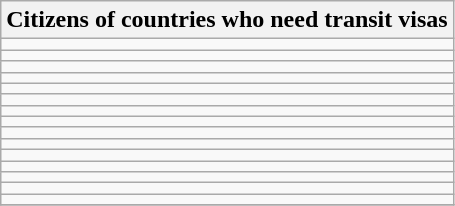<table class="wikitable sortable">
<tr>
<th>Citizens of countries who need transit visas</th>
</tr>
<tr>
<td></td>
</tr>
<tr>
<td></td>
</tr>
<tr>
<td></td>
</tr>
<tr>
<td></td>
</tr>
<tr>
<td></td>
</tr>
<tr>
<td></td>
</tr>
<tr>
<td></td>
</tr>
<tr>
<td></td>
</tr>
<tr>
<td></td>
</tr>
<tr>
<td></td>
</tr>
<tr>
<td></td>
</tr>
<tr>
<td></td>
</tr>
<tr>
<td></td>
</tr>
<tr>
<td></td>
</tr>
<tr>
<td></td>
</tr>
<tr>
</tr>
</table>
